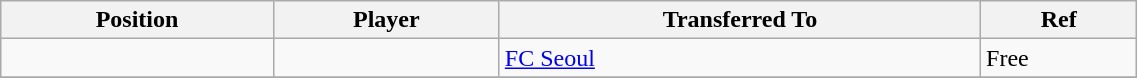<table class="wikitable sortable" style="width:60%; text-align:center; font-size:100%; text-align:left;">
<tr>
<th>Position</th>
<th>Player</th>
<th>Transferred To</th>
<th>Ref</th>
</tr>
<tr>
<td></td>
<td></td>
<td> <a href='#'>FC Seoul</a></td>
<td>Free</td>
</tr>
<tr>
</tr>
</table>
